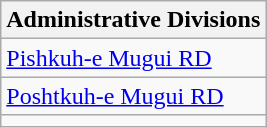<table class="wikitable">
<tr>
<th>Administrative Divisions</th>
</tr>
<tr>
<td><a href='#'>Pishkuh-e Mugui RD</a></td>
</tr>
<tr>
<td><a href='#'>Poshtkuh-e Mugui RD</a></td>
</tr>
<tr>
<td colspan=1></td>
</tr>
</table>
